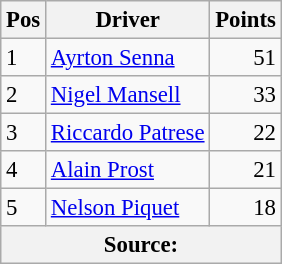<table class="wikitable" style="font-size: 95%;">
<tr>
<th>Pos</th>
<th>Driver</th>
<th>Points</th>
</tr>
<tr>
<td>1</td>
<td> <a href='#'>Ayrton Senna</a></td>
<td align="right">51</td>
</tr>
<tr>
<td>2</td>
<td> <a href='#'>Nigel Mansell</a></td>
<td align="right">33</td>
</tr>
<tr>
<td>3</td>
<td> <a href='#'>Riccardo Patrese</a></td>
<td align="right">22</td>
</tr>
<tr>
<td>4</td>
<td> <a href='#'>Alain Prost</a></td>
<td align="right">21</td>
</tr>
<tr>
<td>5</td>
<td> <a href='#'>Nelson Piquet</a></td>
<td align="right">18</td>
</tr>
<tr>
<th colspan=4>Source: </th>
</tr>
</table>
